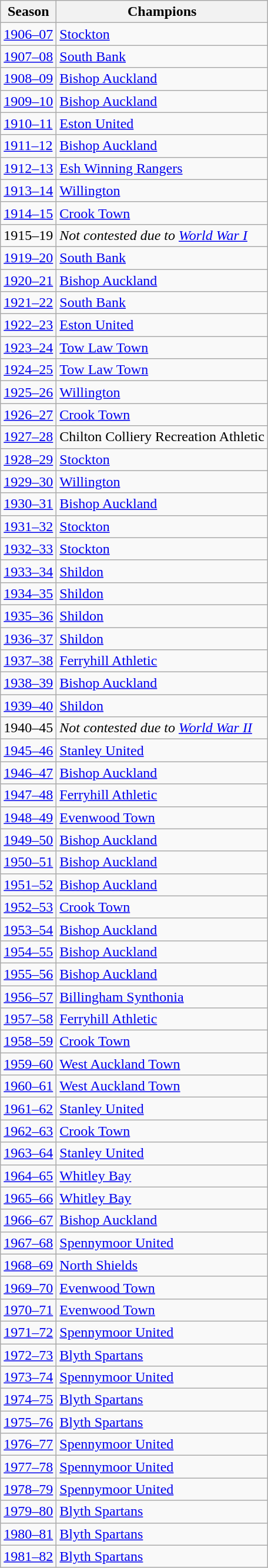<table class="wikitable" style="text-align: left">
<tr>
<th>Season</th>
<th>Champions</th>
</tr>
<tr>
<td><a href='#'>1906–07</a></td>
<td><a href='#'>Stockton</a></td>
</tr>
<tr>
<td><a href='#'>1907–08</a></td>
<td><a href='#'>South Bank</a></td>
</tr>
<tr>
<td><a href='#'>1908–09</a></td>
<td><a href='#'>Bishop Auckland</a></td>
</tr>
<tr>
<td><a href='#'>1909–10</a></td>
<td><a href='#'>Bishop Auckland</a></td>
</tr>
<tr>
<td><a href='#'>1910–11</a></td>
<td><a href='#'>Eston United</a></td>
</tr>
<tr>
<td><a href='#'>1911–12</a></td>
<td><a href='#'>Bishop Auckland</a></td>
</tr>
<tr>
<td><a href='#'>1912–13</a></td>
<td><a href='#'>Esh Winning Rangers</a></td>
</tr>
<tr>
<td><a href='#'>1913–14</a></td>
<td><a href='#'>Willington</a></td>
</tr>
<tr>
<td><a href='#'>1914–15</a></td>
<td><a href='#'>Crook Town</a></td>
</tr>
<tr>
<td>1915–19</td>
<td><em>Not contested due to <a href='#'>World War I</a></em></td>
</tr>
<tr>
<td><a href='#'>1919–20</a></td>
<td><a href='#'>South Bank</a></td>
</tr>
<tr>
<td><a href='#'>1920–21</a></td>
<td><a href='#'>Bishop Auckland</a></td>
</tr>
<tr>
<td><a href='#'>1921–22</a></td>
<td><a href='#'>South Bank</a></td>
</tr>
<tr>
<td><a href='#'>1922–23</a></td>
<td><a href='#'>Eston United</a></td>
</tr>
<tr>
<td><a href='#'>1923–24</a></td>
<td><a href='#'>Tow Law Town</a></td>
</tr>
<tr>
<td><a href='#'>1924–25</a></td>
<td><a href='#'>Tow Law Town</a></td>
</tr>
<tr>
<td><a href='#'>1925–26</a></td>
<td><a href='#'>Willington</a></td>
</tr>
<tr>
<td><a href='#'>1926–27</a></td>
<td><a href='#'>Crook Town</a></td>
</tr>
<tr>
<td><a href='#'>1927–28</a></td>
<td>Chilton Colliery Recreation Athletic</td>
</tr>
<tr>
<td><a href='#'>1928–29</a></td>
<td><a href='#'>Stockton</a></td>
</tr>
<tr>
<td><a href='#'>1929–30</a></td>
<td><a href='#'>Willington</a></td>
</tr>
<tr>
<td><a href='#'>1930–31</a></td>
<td><a href='#'>Bishop Auckland</a></td>
</tr>
<tr>
<td><a href='#'>1931–32</a></td>
<td><a href='#'>Stockton</a></td>
</tr>
<tr>
<td><a href='#'>1932–33</a></td>
<td><a href='#'>Stockton</a></td>
</tr>
<tr>
<td><a href='#'>1933–34</a></td>
<td><a href='#'>Shildon</a></td>
</tr>
<tr>
<td><a href='#'>1934–35</a></td>
<td><a href='#'>Shildon</a></td>
</tr>
<tr>
<td><a href='#'>1935–36</a></td>
<td><a href='#'>Shildon</a></td>
</tr>
<tr>
<td><a href='#'>1936–37</a></td>
<td><a href='#'>Shildon</a></td>
</tr>
<tr>
<td><a href='#'>1937–38</a></td>
<td><a href='#'>Ferryhill Athletic</a></td>
</tr>
<tr>
<td><a href='#'>1938–39</a></td>
<td><a href='#'>Bishop Auckland</a></td>
</tr>
<tr>
<td><a href='#'>1939–40</a></td>
<td><a href='#'>Shildon</a></td>
</tr>
<tr>
<td>1940–45</td>
<td><em>Not contested due to <a href='#'>World War II</a></em></td>
</tr>
<tr>
<td><a href='#'>1945–46</a></td>
<td><a href='#'>Stanley United</a></td>
</tr>
<tr>
<td><a href='#'>1946–47</a></td>
<td><a href='#'>Bishop Auckland</a></td>
</tr>
<tr>
<td><a href='#'>1947–48</a></td>
<td><a href='#'>Ferryhill Athletic</a></td>
</tr>
<tr>
<td><a href='#'>1948–49</a></td>
<td><a href='#'>Evenwood Town</a></td>
</tr>
<tr>
<td><a href='#'>1949–50</a></td>
<td><a href='#'>Bishop Auckland</a></td>
</tr>
<tr>
<td><a href='#'>1950–51</a></td>
<td><a href='#'>Bishop Auckland</a></td>
</tr>
<tr>
<td><a href='#'>1951–52</a></td>
<td><a href='#'>Bishop Auckland</a></td>
</tr>
<tr>
<td><a href='#'>1952–53</a></td>
<td><a href='#'>Crook Town</a></td>
</tr>
<tr>
<td><a href='#'>1953–54</a></td>
<td><a href='#'>Bishop Auckland</a></td>
</tr>
<tr>
<td><a href='#'>1954–55</a></td>
<td><a href='#'>Bishop Auckland</a></td>
</tr>
<tr>
<td><a href='#'>1955–56</a></td>
<td><a href='#'>Bishop Auckland</a></td>
</tr>
<tr>
<td><a href='#'>1956–57</a></td>
<td><a href='#'>Billingham Synthonia</a></td>
</tr>
<tr>
<td><a href='#'>1957–58</a></td>
<td><a href='#'>Ferryhill Athletic</a></td>
</tr>
<tr>
<td><a href='#'>1958–59</a></td>
<td><a href='#'>Crook Town</a></td>
</tr>
<tr>
<td><a href='#'>1959–60</a></td>
<td><a href='#'>West Auckland Town</a></td>
</tr>
<tr>
<td><a href='#'>1960–61</a></td>
<td><a href='#'>West Auckland Town</a></td>
</tr>
<tr>
<td><a href='#'>1961–62</a></td>
<td><a href='#'>Stanley United</a></td>
</tr>
<tr>
<td><a href='#'>1962–63</a></td>
<td><a href='#'>Crook Town</a></td>
</tr>
<tr>
<td><a href='#'>1963–64</a></td>
<td><a href='#'>Stanley United</a></td>
</tr>
<tr>
<td><a href='#'>1964–65</a></td>
<td><a href='#'>Whitley Bay</a></td>
</tr>
<tr>
<td><a href='#'>1965–66</a></td>
<td><a href='#'>Whitley Bay</a></td>
</tr>
<tr>
<td><a href='#'>1966–67</a></td>
<td><a href='#'>Bishop Auckland</a></td>
</tr>
<tr>
<td><a href='#'>1967–68</a></td>
<td><a href='#'>Spennymoor United</a></td>
</tr>
<tr>
<td><a href='#'>1968–69</a></td>
<td><a href='#'>North Shields</a></td>
</tr>
<tr>
<td><a href='#'>1969–70</a></td>
<td><a href='#'>Evenwood Town</a></td>
</tr>
<tr>
<td><a href='#'>1970–71</a></td>
<td><a href='#'>Evenwood Town</a></td>
</tr>
<tr>
<td><a href='#'>1971–72</a></td>
<td><a href='#'>Spennymoor United</a></td>
</tr>
<tr>
<td><a href='#'>1972–73</a></td>
<td><a href='#'>Blyth Spartans</a></td>
</tr>
<tr>
<td><a href='#'>1973–74</a></td>
<td><a href='#'>Spennymoor United</a></td>
</tr>
<tr>
<td><a href='#'>1974–75</a></td>
<td><a href='#'>Blyth Spartans</a></td>
</tr>
<tr>
<td><a href='#'>1975–76</a></td>
<td><a href='#'>Blyth Spartans</a></td>
</tr>
<tr>
<td><a href='#'>1976–77</a></td>
<td><a href='#'>Spennymoor United</a></td>
</tr>
<tr>
<td><a href='#'>1977–78</a></td>
<td><a href='#'>Spennymoor United</a></td>
</tr>
<tr>
<td><a href='#'>1978–79</a></td>
<td><a href='#'>Spennymoor United</a></td>
</tr>
<tr>
<td><a href='#'>1979–80</a></td>
<td><a href='#'>Blyth Spartans</a></td>
</tr>
<tr>
<td><a href='#'>1980–81</a></td>
<td><a href='#'>Blyth Spartans</a></td>
</tr>
<tr>
<td><a href='#'>1981–82</a></td>
<td><a href='#'>Blyth Spartans</a></td>
</tr>
</table>
